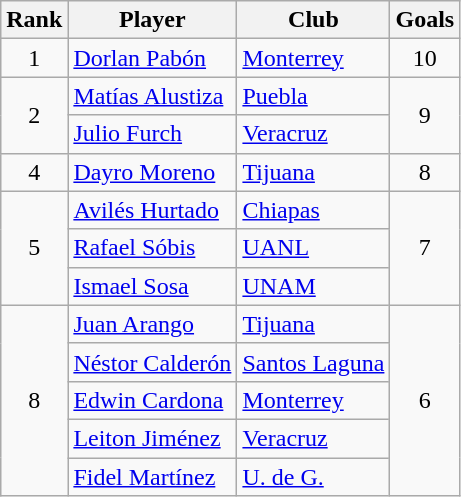<table class="wikitable">
<tr>
<th>Rank</th>
<th>Player</th>
<th>Club</th>
<th>Goals</th>
</tr>
<tr>
<td align=center rowspan=1>1</td>
<td> <a href='#'>Dorlan Pabón</a></td>
<td><a href='#'>Monterrey</a></td>
<td align=center rowspan=1>10</td>
</tr>
<tr>
<td align=center rowspan=2>2</td>
<td> <a href='#'>Matías Alustiza</a></td>
<td><a href='#'>Puebla</a></td>
<td align=center rowspan=2>9</td>
</tr>
<tr>
<td> <a href='#'>Julio Furch</a></td>
<td><a href='#'>Veracruz</a></td>
</tr>
<tr>
<td align=center rowspan=1>4</td>
<td> <a href='#'>Dayro Moreno</a></td>
<td><a href='#'>Tijuana</a></td>
<td align=center rowspan=1>8</td>
</tr>
<tr>
<td align=center rowspan=3>5</td>
<td> <a href='#'>Avilés Hurtado</a></td>
<td><a href='#'>Chiapas</a></td>
<td align=center rowspan=3>7</td>
</tr>
<tr>
<td> <a href='#'>Rafael Sóbis</a></td>
<td><a href='#'>UANL</a></td>
</tr>
<tr>
<td> <a href='#'>Ismael Sosa</a></td>
<td><a href='#'>UNAM</a></td>
</tr>
<tr>
<td align=center rowspan=5>8</td>
<td> <a href='#'>Juan Arango</a></td>
<td><a href='#'>Tijuana</a></td>
<td align=center rowspan=5>6</td>
</tr>
<tr>
<td> <a href='#'>Néstor Calderón</a></td>
<td><a href='#'>Santos Laguna</a></td>
</tr>
<tr>
<td> <a href='#'>Edwin Cardona</a></td>
<td><a href='#'>Monterrey</a></td>
</tr>
<tr>
<td> <a href='#'>Leiton Jiménez</a></td>
<td><a href='#'>Veracruz</a></td>
</tr>
<tr>
<td> <a href='#'>Fidel Martínez</a></td>
<td><a href='#'>U. de G.</a></td>
</tr>
</table>
